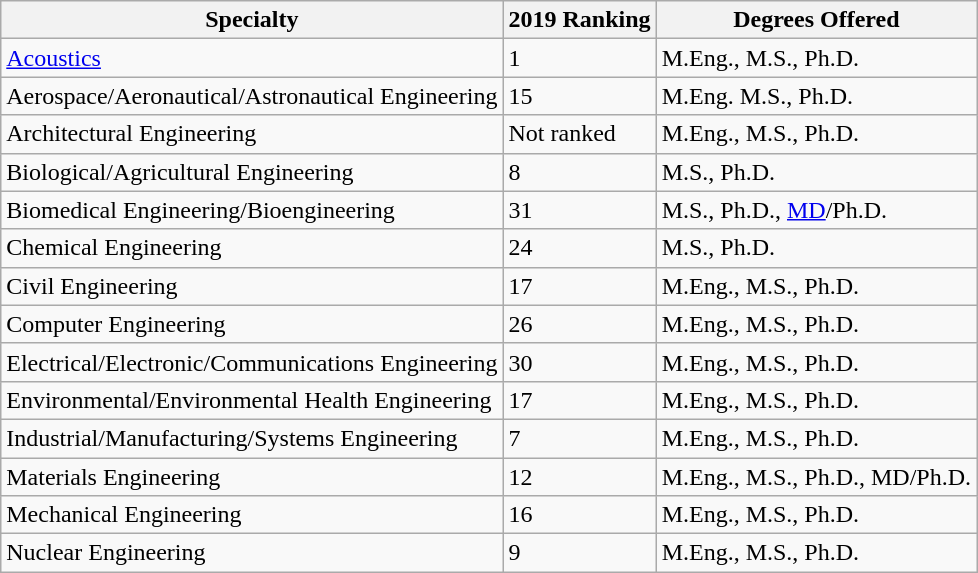<table class="wikitable sortable">
<tr>
<th>Specialty</th>
<th>2019 Ranking</th>
<th>Degrees Offered</th>
</tr>
<tr>
<td><a href='#'>Acoustics</a></td>
<td>1</td>
<td>M.Eng., M.S., Ph.D.</td>
</tr>
<tr>
<td>Aerospace/Aeronautical/Astronautical Engineering</td>
<td>15</td>
<td>M.Eng. M.S., Ph.D.</td>
</tr>
<tr>
<td>Architectural Engineering</td>
<td>Not ranked</td>
<td>M.Eng., M.S., Ph.D.</td>
</tr>
<tr>
<td>Biological/Agricultural Engineering</td>
<td>8</td>
<td>M.S., Ph.D.</td>
</tr>
<tr>
<td>Biomedical Engineering/Bioengineering</td>
<td>31</td>
<td>M.S., Ph.D., <a href='#'>MD</a>/Ph.D.</td>
</tr>
<tr>
<td>Chemical Engineering</td>
<td>24</td>
<td>M.S., Ph.D.</td>
</tr>
<tr>
<td>Civil Engineering</td>
<td>17</td>
<td>M.Eng., M.S., Ph.D.</td>
</tr>
<tr>
<td>Computer Engineering</td>
<td>26</td>
<td>M.Eng., M.S., Ph.D.</td>
</tr>
<tr>
<td>Electrical/Electronic/Communications Engineering</td>
<td>30</td>
<td>M.Eng., M.S., Ph.D.</td>
</tr>
<tr>
<td>Environmental/Environmental Health Engineering</td>
<td>17</td>
<td>M.Eng., M.S., Ph.D.</td>
</tr>
<tr>
<td>Industrial/Manufacturing/Systems Engineering</td>
<td>7</td>
<td>M.Eng., M.S., Ph.D.</td>
</tr>
<tr>
<td>Materials Engineering</td>
<td>12</td>
<td>M.Eng., M.S., Ph.D., MD/Ph.D.</td>
</tr>
<tr>
<td>Mechanical Engineering</td>
<td>16</td>
<td>M.Eng., M.S., Ph.D.</td>
</tr>
<tr>
<td>Nuclear Engineering</td>
<td>9</td>
<td>M.Eng., M.S., Ph.D.</td>
</tr>
</table>
